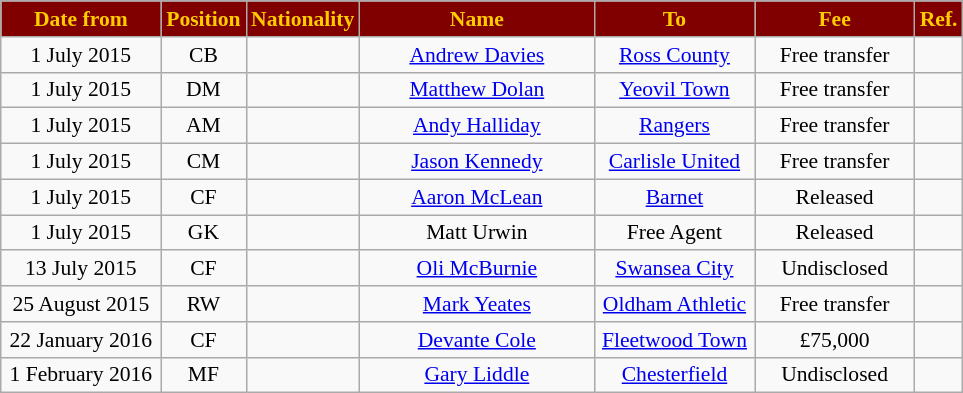<table class="wikitable"  style="text-align:center; font-size:90%; ">
<tr>
<th style="background:#800000; color:#FFCC00; width:100px;">Date from</th>
<th style="background:#800000; color:#FFCC00; width:50px;">Position</th>
<th style="background:#800000; color:#FFCC00; width:50px;">Nationality</th>
<th style="background:#800000; color:#FFCC00; width:150px;">Name</th>
<th style="background:#800000; color:#FFCC00; width:100px;">To</th>
<th style="background:#800000; color:#FFCC00; width:100px;">Fee</th>
<th style="background:#800000; color:#FFCC00; width:25px;">Ref.</th>
</tr>
<tr>
<td>1 July 2015</td>
<td>CB</td>
<td></td>
<td><a href='#'>Andrew Davies</a></td>
<td><a href='#'>Ross County</a></td>
<td>Free transfer</td>
<td></td>
</tr>
<tr>
<td>1 July 2015</td>
<td>DM</td>
<td></td>
<td><a href='#'>Matthew Dolan</a></td>
<td><a href='#'>Yeovil Town</a> </td>
<td>Free transfer</td>
<td></td>
</tr>
<tr>
<td>1 July 2015</td>
<td>AM</td>
<td></td>
<td><a href='#'>Andy Halliday</a></td>
<td><a href='#'>Rangers</a></td>
<td>Free transfer</td>
<td></td>
</tr>
<tr>
<td>1 July 2015</td>
<td>CM</td>
<td></td>
<td><a href='#'>Jason Kennedy</a></td>
<td><a href='#'>Carlisle United</a></td>
<td>Free transfer</td>
<td></td>
</tr>
<tr>
<td>1 July 2015</td>
<td>CF</td>
<td></td>
<td><a href='#'>Aaron McLean</a></td>
<td><a href='#'>Barnet</a> </td>
<td>Released</td>
<td></td>
</tr>
<tr>
<td>1 July 2015</td>
<td>GK</td>
<td></td>
<td>Matt Urwin</td>
<td>Free Agent</td>
<td>Released</td>
<td></td>
</tr>
<tr>
<td>13 July 2015</td>
<td>CF</td>
<td></td>
<td><a href='#'>Oli McBurnie</a></td>
<td><a href='#'>Swansea City</a></td>
<td>Undisclosed</td>
<td></td>
</tr>
<tr>
<td>25 August 2015</td>
<td>RW</td>
<td></td>
<td><a href='#'>Mark Yeates</a></td>
<td><a href='#'>Oldham Athletic</a></td>
<td>Free transfer</td>
<td></td>
</tr>
<tr>
<td>22 January 2016</td>
<td>CF</td>
<td></td>
<td><a href='#'>Devante Cole</a></td>
<td><a href='#'>Fleetwood Town</a></td>
<td>£75,000</td>
<td></td>
</tr>
<tr>
<td>1 February 2016</td>
<td>MF</td>
<td></td>
<td><a href='#'>Gary Liddle</a></td>
<td><a href='#'>Chesterfield</a></td>
<td>Undisclosed</td>
<td></td>
</tr>
</table>
